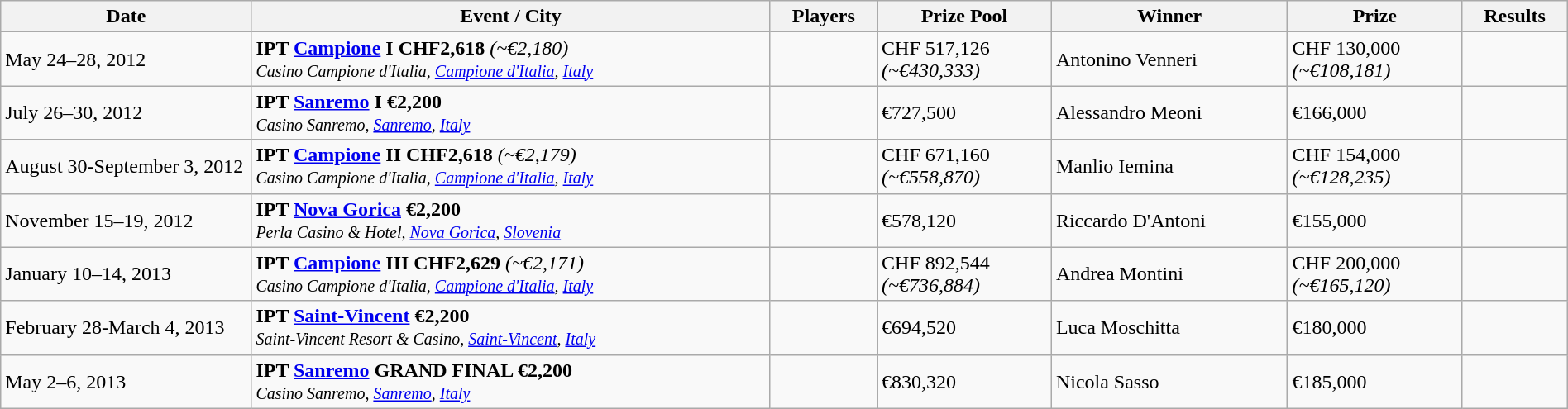<table class="wikitable" width="100%">
<tr>
<th width="16%">Date</th>
<th !width="17%">Event / City</th>
<th !width="11%">Players</th>
<th !width="12%">Prize Pool</th>
<th !width="19%">Winner</th>
<th !width="12%">Prize</th>
<th !width="11%">Results</th>
</tr>
<tr>
<td>May 24–28, 2012</td>
<td> <strong>IPT <a href='#'>Campione</a> I CHF2,618</strong> <em>(~€2,180)</em><br><small><em>Casino Campione d'Italia, <a href='#'>Campione d'Italia</a>, <a href='#'>Italy</a></em></small></td>
<td></td>
<td>CHF 517,126<br><em>(~€430,333)</em></td>
<td> Antonino Venneri</td>
<td>CHF 130,000<br><em>(~€108,181)</em></td>
<td></td>
</tr>
<tr>
<td>July 26–30, 2012</td>
<td> <strong>IPT <a href='#'>Sanremo</a> I €2,200</strong><br><small><em>Casino Sanremo, <a href='#'>Sanremo</a>, <a href='#'>Italy</a></em></small></td>
<td></td>
<td>€727,500</td>
<td> Alessandro Meoni</td>
<td>€166,000</td>
<td></td>
</tr>
<tr>
<td>August 30-September 3, 2012</td>
<td> <strong>IPT <a href='#'>Campione</a> II CHF2,618</strong> <em>(~€2,179)</em><br><small><em>Casino Campione d'Italia, <a href='#'>Campione d'Italia</a>, <a href='#'>Italy</a></em></small></td>
<td></td>
<td>CHF 671,160<br><em>(~€558,870)</em></td>
<td> Manlio Iemina</td>
<td>CHF 154,000<br><em>(~€128,235)</em></td>
<td></td>
</tr>
<tr>
<td>November 15–19, 2012</td>
<td> <strong>IPT <a href='#'>Nova Gorica</a> €2,200</strong><br><small><em>Perla Casino & Hotel, <a href='#'>Nova Gorica</a>, <a href='#'>Slovenia</a></em></small></td>
<td></td>
<td>€578,120</td>
<td> Riccardo D'Antoni</td>
<td>€155,000</td>
<td></td>
</tr>
<tr>
<td>January 10–14, 2013</td>
<td> <strong>IPT <a href='#'>Campione</a> III CHF2,629</strong> <em>(~€2,171)</em><br><small><em>Casino Campione d'Italia, <a href='#'>Campione d'Italia</a>, <a href='#'>Italy</a></em></small></td>
<td></td>
<td>CHF 892,544<br><em>(~€736,884)</em></td>
<td> Andrea Montini</td>
<td>CHF 200,000<br><em>(~€165,120)</em></td>
<td></td>
</tr>
<tr>
<td>February 28-March 4, 2013</td>
<td> <strong>IPT <a href='#'>Saint-Vincent</a> €2,200</strong><br><small><em>Saint-Vincent Resort & Casino, <a href='#'>Saint-Vincent</a>, <a href='#'>Italy</a></em></small></td>
<td></td>
<td>€694,520</td>
<td> Luca Moschitta</td>
<td>€180,000</td>
<td></td>
</tr>
<tr>
<td>May 2–6, 2013</td>
<td> <strong>IPT <a href='#'>Sanremo</a> GRAND FINAL €2,200</strong><br><small><em>Casino Sanremo, <a href='#'>Sanremo</a>, <a href='#'>Italy</a></em></small></td>
<td></td>
<td>€830,320</td>
<td> Nicola Sasso</td>
<td>€185,000</td>
<td></td>
</tr>
</table>
